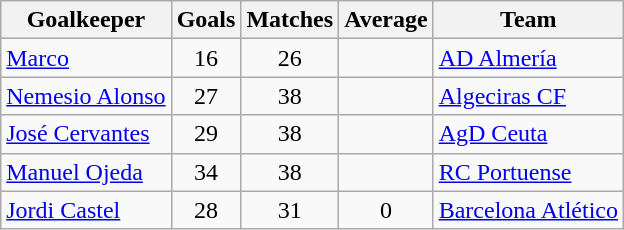<table class="wikitable sortable">
<tr>
<th>Goalkeeper</th>
<th>Goals</th>
<th>Matches</th>
<th>Average</th>
<th>Team</th>
</tr>
<tr>
<td> <a href='#'>Marco</a></td>
<td style="text-align:center;">16</td>
<td style="text-align:center;">26</td>
<td style="text-align:center;"></td>
<td><a href='#'>AD Almería</a></td>
</tr>
<tr>
<td> <a href='#'>Nemesio Alonso</a></td>
<td style="text-align:center;">27</td>
<td style="text-align:center;">38</td>
<td style="text-align:center;"></td>
<td><a href='#'>Algeciras CF</a></td>
</tr>
<tr>
<td> <a href='#'>José Cervantes</a></td>
<td style="text-align:center;">29</td>
<td style="text-align:center;">38</td>
<td style="text-align:center;"></td>
<td><a href='#'>AgD Ceuta</a></td>
</tr>
<tr>
<td> <a href='#'>Manuel Ojeda</a></td>
<td style="text-align:center;">34</td>
<td style="text-align:center;">38</td>
<td style="text-align:center;"></td>
<td><a href='#'>RC Portuense</a></td>
</tr>
<tr>
<td> <a href='#'>Jordi Castel</a></td>
<td style="text-align:center;">28</td>
<td style="text-align:center;">31</td>
<td style="text-align:center;">0</td>
<td><a href='#'>Barcelona Atlético</a></td>
</tr>
</table>
